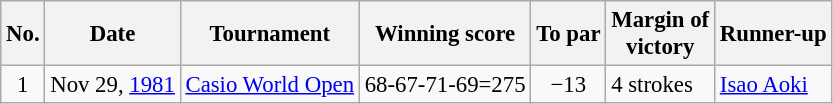<table class="wikitable" style="font-size:95%;">
<tr>
<th>No.</th>
<th>Date</th>
<th>Tournament</th>
<th>Winning score</th>
<th>To par</th>
<th>Margin of<br>victory</th>
<th>Runner-up</th>
</tr>
<tr>
<td align=center>1</td>
<td align=right>Nov 29, <a href='#'>1981</a></td>
<td><a href='#'>Casio World Open</a></td>
<td>68-67-71-69=275</td>
<td align=center>−13</td>
<td>4 strokes</td>
<td> <a href='#'>Isao Aoki</a></td>
</tr>
</table>
